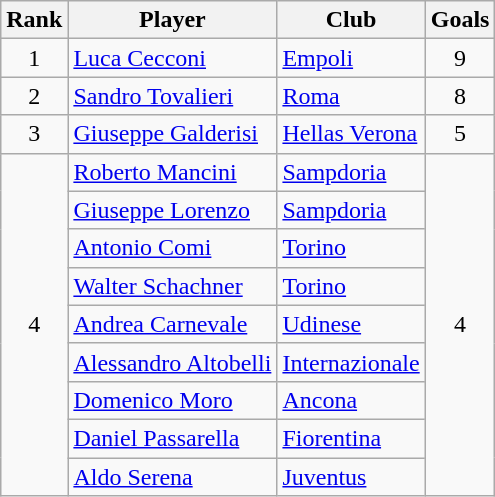<table class="wikitable sortable" style="text-align:center">
<tr>
<th>Rank</th>
<th>Player</th>
<th>Club</th>
<th>Goals</th>
</tr>
<tr>
<td>1</td>
<td align="left"><strong></strong> <a href='#'>Luca Cecconi</a></td>
<td align="left"><a href='#'>Empoli</a></td>
<td>9</td>
</tr>
<tr>
<td>2</td>
<td align="left"><strong></strong> <a href='#'>Sandro Tovalieri</a></td>
<td align="left"><a href='#'>Roma</a></td>
<td>8</td>
</tr>
<tr>
<td>3</td>
<td align="left"><strong></strong> <a href='#'>Giuseppe Galderisi</a></td>
<td align="left"><a href='#'>Hellas Verona</a></td>
<td>5</td>
</tr>
<tr>
<td rowspan="9">4</td>
<td align="left"><strong></strong> <a href='#'>Roberto Mancini</a></td>
<td align="left"><a href='#'>Sampdoria</a></td>
<td rowspan="9">4</td>
</tr>
<tr>
<td align="left"><strong></strong> <a href='#'>Giuseppe Lorenzo</a></td>
<td align="left"><a href='#'>Sampdoria</a></td>
</tr>
<tr>
<td align="left"><strong></strong> <a href='#'>Antonio Comi</a></td>
<td align="left"><a href='#'>Torino</a></td>
</tr>
<tr>
<td align="left"><strong></strong> <a href='#'>Walter Schachner</a></td>
<td align="left"><a href='#'>Torino</a></td>
</tr>
<tr>
<td align="left"><strong></strong> <a href='#'>Andrea Carnevale</a></td>
<td align="left"><a href='#'>Udinese</a></td>
</tr>
<tr>
<td align="left"><strong></strong> <a href='#'>Alessandro Altobelli</a></td>
<td align="left"><a href='#'>Internazionale</a></td>
</tr>
<tr>
<td align="left"><strong></strong> <a href='#'>Domenico Moro</a></td>
<td align="left"><a href='#'>Ancona</a></td>
</tr>
<tr>
<td align="left"><strong></strong> <a href='#'>Daniel Passarella</a></td>
<td align="left"><a href='#'>Fiorentina</a></td>
</tr>
<tr>
<td align="left"><strong></strong> <a href='#'>Aldo Serena</a></td>
<td align="left"><a href='#'>Juventus</a></td>
</tr>
</table>
